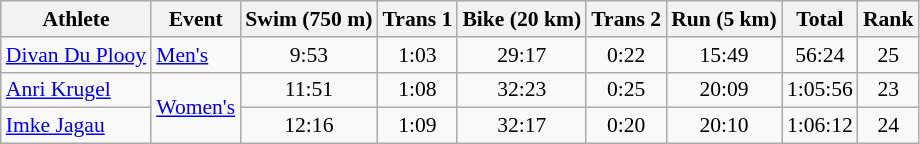<table class="wikitable" border="1" style="font-size:90%">
<tr>
<th>Athlete</th>
<th>Event</th>
<th>Swim (750 m)</th>
<th>Trans 1</th>
<th>Bike (20 km)</th>
<th>Trans 2</th>
<th>Run (5 km)</th>
<th>Total</th>
<th>Rank</th>
</tr>
<tr align=center>
<td align=left><a href='#'>Divan Du Plooy</a></td>
<td align=left><a href='#'>Men's</a></td>
<td>9:53</td>
<td>1:03</td>
<td>29:17</td>
<td>0:22</td>
<td>15:49</td>
<td>56:24</td>
<td>25</td>
</tr>
<tr align=center>
<td align=left><a href='#'>Anri Krugel</a></td>
<td align=left rowspan=2><a href='#'>Women's</a></td>
<td>11:51</td>
<td>1:08</td>
<td>32:23</td>
<td>0:25</td>
<td>20:09</td>
<td>1:05:56</td>
<td>23</td>
</tr>
<tr align=center>
<td align=left><a href='#'>Imke Jagau</a></td>
<td>12:16</td>
<td>1:09</td>
<td>32:17</td>
<td>0:20</td>
<td>20:10</td>
<td>1:06:12</td>
<td>24</td>
</tr>
</table>
